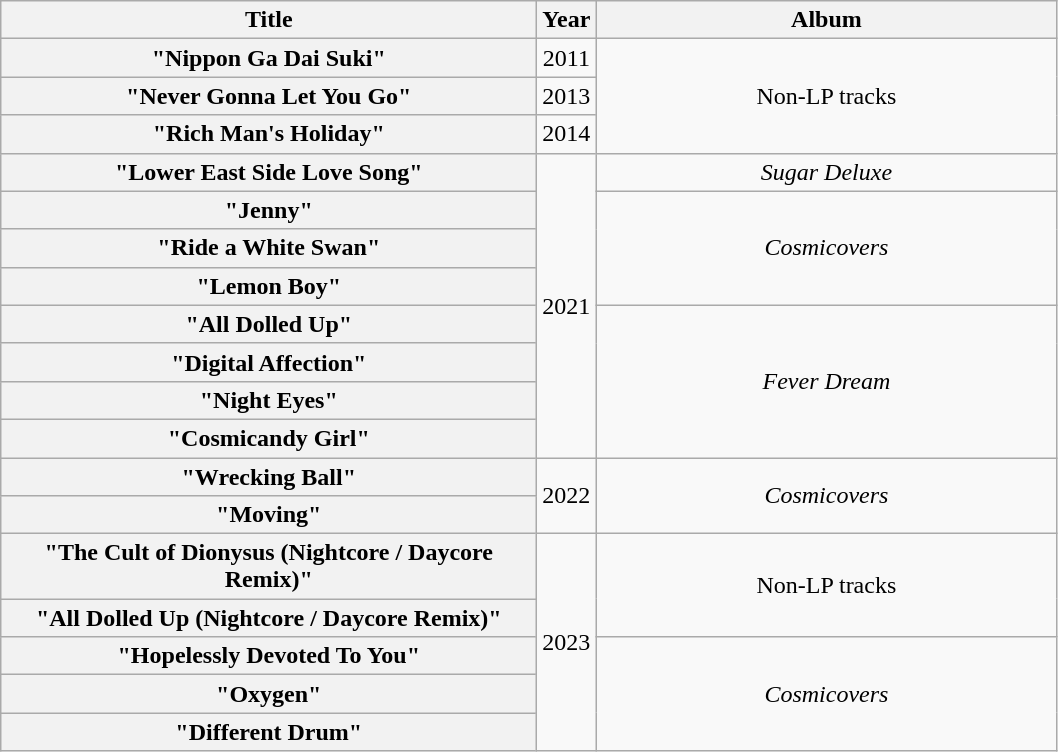<table class="wikitable plainrowheaders" style="text-align:center;">
<tr>
<th rowspan="1" style="width:350px;">Title</th>
<th rowspan="1" style="width:20px;">Year</th>
<th rowspan="1" style="width:300px;">Album</th>
</tr>
<tr>
<th scope="row">"Nippon Ga Dai Suki"</th>
<td>2011</td>
<td rowspan="3">Non-LP tracks</td>
</tr>
<tr>
<th scope="row">"Never Gonna Let You Go"</th>
<td>2013</td>
</tr>
<tr>
<th scope="row">"Rich Man's Holiday"</th>
<td>2014</td>
</tr>
<tr>
<th scope="row">"Lower East Side Love Song"</th>
<td rowspan="8">2021</td>
<td><em>Sugar Deluxe</em></td>
</tr>
<tr>
<th scope="row">"Jenny"</th>
<td rowspan="3"><em>Cosmicovers</em></td>
</tr>
<tr>
<th scope="row">"Ride a White Swan"</th>
</tr>
<tr>
<th scope="row">"Lemon Boy"</th>
</tr>
<tr>
<th scope="row">"All Dolled Up"</th>
<td rowspan="4"><em>Fever Dream</em></td>
</tr>
<tr>
<th scope="row">"Digital Affection"</th>
</tr>
<tr>
<th scope="row">"Night Eyes"</th>
</tr>
<tr>
<th scope="row">"Cosmicandy Girl"</th>
</tr>
<tr>
<th scope="row">"Wrecking Ball"</th>
<td rowspan="2">2022</td>
<td rowspan="2"><em>Cosmicovers</em></td>
</tr>
<tr>
<th scope="row">"Moving"</th>
</tr>
<tr>
<th scope="row">"The Cult of Dionysus (Nightcore / Daycore Remix)"</th>
<td rowspan="5">2023</td>
<td rowspan="2">Non-LP tracks</td>
</tr>
<tr>
<th scope="row">"All Dolled Up (Nightcore / Daycore Remix)"</th>
</tr>
<tr>
<th scope="row">"Hopelessly Devoted To You"</th>
<td rowspan="3"><em>Cosmicovers</em></td>
</tr>
<tr>
<th scope="row">"Oxygen"</th>
</tr>
<tr>
<th scope="row">"Different Drum"</th>
</tr>
</table>
